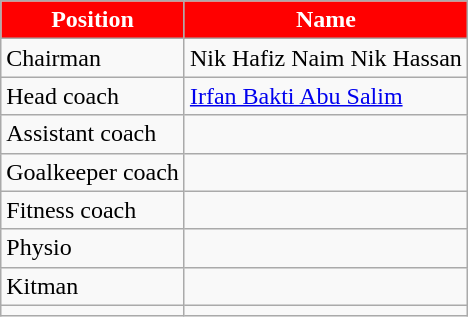<table class="wikitable">
<tr>
<th style="background:red; color:white; text-align:center;">Position</th>
<th style="background:red; color:white; text-align:center;">Name</th>
</tr>
<tr>
<td>Chairman</td>
<td> Nik Hafiz Naim Nik Hassan</td>
</tr>
<tr>
<td>Head coach</td>
<td> <a href='#'>Irfan Bakti Abu Salim</a></td>
</tr>
<tr>
<td>Assistant coach</td>
<td></td>
</tr>
<tr>
<td>Goalkeeper coach</td>
<td></td>
</tr>
<tr>
<td>Fitness coach</td>
<td></td>
</tr>
<tr>
<td>Physio</td>
<td></td>
</tr>
<tr>
<td>Kitman</td>
<td></td>
</tr>
<tr>
<td></td>
</tr>
</table>
